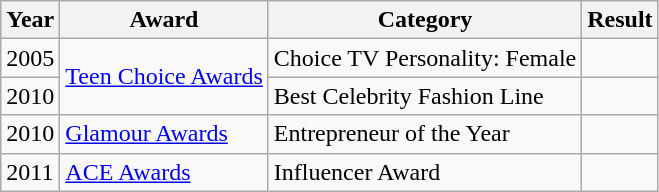<table class="wikitable sortable">
<tr>
<th>Year</th>
<th>Award</th>
<th>Category</th>
<th>Result</th>
</tr>
<tr>
<td>2005</td>
<td rowspan=2><a href='#'>Teen Choice Awards</a></td>
<td>Choice TV Personality: Female</td>
<td></td>
</tr>
<tr>
<td>2010</td>
<td>Best Celebrity Fashion Line</td>
<td></td>
</tr>
<tr>
<td>2010</td>
<td><a href='#'>Glamour Awards</a></td>
<td>Entrepreneur of the Year</td>
<td></td>
</tr>
<tr>
<td>2011</td>
<td><a href='#'>ACE Awards</a></td>
<td>Influencer Award</td>
<td></td>
</tr>
</table>
